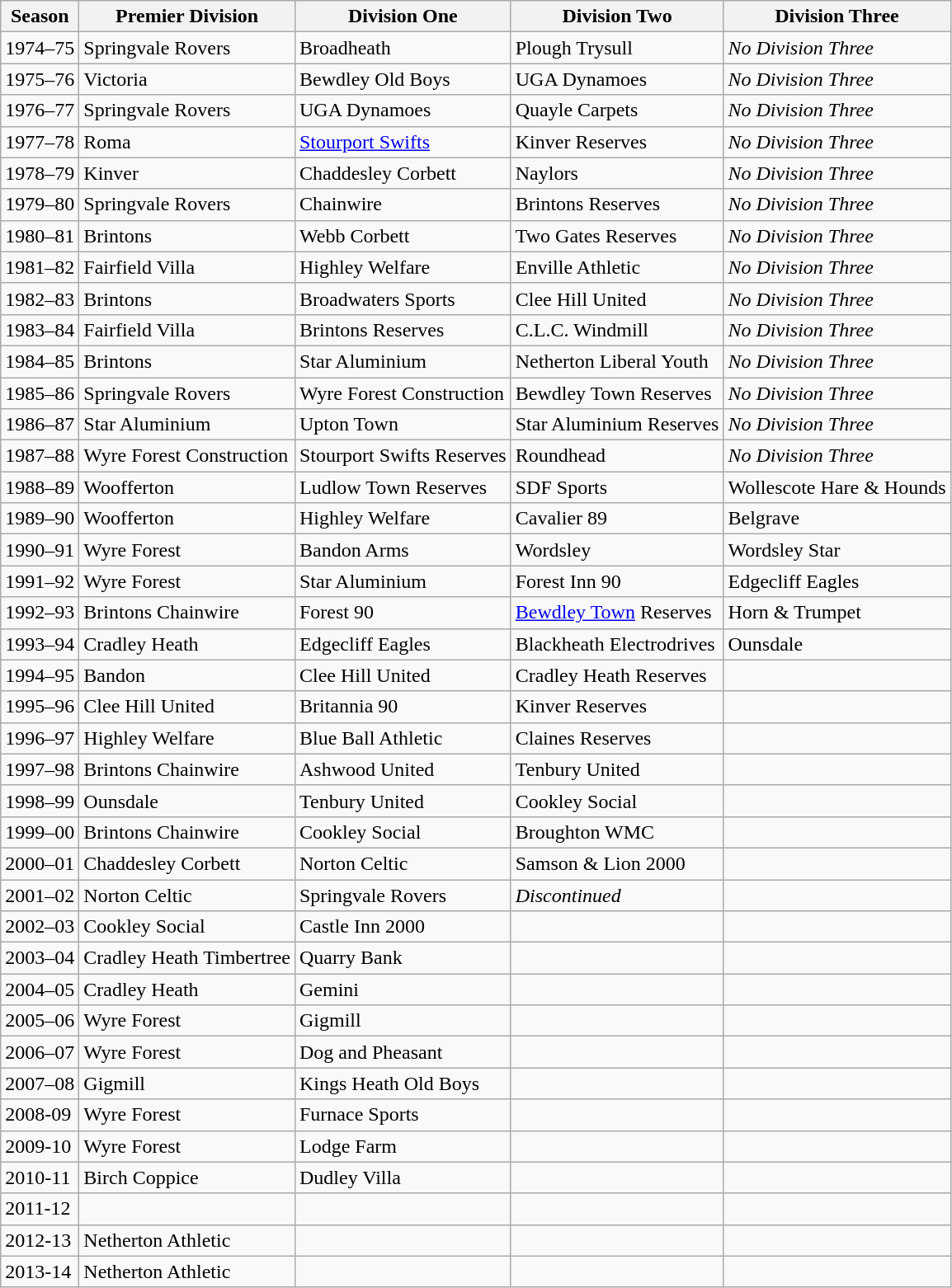<table class="wikitable" style="text-align: left">
<tr>
<th>Season</th>
<th>Premier Division</th>
<th>Division One</th>
<th>Division Two</th>
<th>Division Three</th>
</tr>
<tr>
<td>1974–75</td>
<td>Springvale Rovers</td>
<td>Broadheath</td>
<td>Plough Trysull</td>
<td><em>No Division Three</em></td>
</tr>
<tr>
<td>1975–76</td>
<td>Victoria</td>
<td>Bewdley Old Boys</td>
<td>UGA Dynamoes</td>
<td><em>No Division Three</em></td>
</tr>
<tr>
<td>1976–77</td>
<td>Springvale Rovers</td>
<td>UGA Dynamoes</td>
<td>Quayle Carpets</td>
<td><em>No Division Three</em></td>
</tr>
<tr>
<td>1977–78</td>
<td>Roma</td>
<td><a href='#'>Stourport Swifts</a></td>
<td>Kinver Reserves</td>
<td><em>No Division Three</em></td>
</tr>
<tr>
<td>1978–79</td>
<td>Kinver</td>
<td>Chaddesley Corbett</td>
<td>Naylors</td>
<td><em>No Division Three</em></td>
</tr>
<tr>
<td>1979–80</td>
<td>Springvale Rovers</td>
<td>Chainwire</td>
<td>Brintons Reserves</td>
<td><em>No Division Three</em></td>
</tr>
<tr>
<td>1980–81</td>
<td>Brintons</td>
<td>Webb Corbett</td>
<td>Two Gates Reserves</td>
<td><em>No Division Three</em></td>
</tr>
<tr>
<td>1981–82</td>
<td>Fairfield Villa</td>
<td>Highley Welfare</td>
<td>Enville Athletic</td>
<td><em>No Division Three</em></td>
</tr>
<tr>
<td>1982–83</td>
<td>Brintons</td>
<td>Broadwaters Sports</td>
<td>Clee Hill United</td>
<td><em>No Division Three</em></td>
</tr>
<tr>
<td>1983–84</td>
<td>Fairfield Villa</td>
<td>Brintons Reserves</td>
<td>C.L.C. Windmill</td>
<td><em>No Division Three</em></td>
</tr>
<tr>
<td>1984–85</td>
<td>Brintons</td>
<td>Star Aluminium</td>
<td>Netherton Liberal Youth</td>
<td><em>No Division Three</em></td>
</tr>
<tr>
<td>1985–86</td>
<td>Springvale Rovers</td>
<td>Wyre Forest Construction</td>
<td>Bewdley Town Reserves</td>
<td><em>No Division Three</em></td>
</tr>
<tr>
<td>1986–87</td>
<td>Star Aluminium</td>
<td>Upton Town</td>
<td>Star Aluminium Reserves</td>
<td><em>No Division Three</em></td>
</tr>
<tr>
<td>1987–88</td>
<td>Wyre Forest Construction</td>
<td>Stourport Swifts Reserves</td>
<td>Roundhead</td>
<td><em>No Division Three</em></td>
</tr>
<tr>
<td>1988–89</td>
<td>Woofferton</td>
<td>Ludlow Town Reserves</td>
<td>SDF Sports</td>
<td>Wollescote Hare & Hounds</td>
</tr>
<tr>
<td>1989–90</td>
<td>Woofferton</td>
<td>Highley Welfare</td>
<td>Cavalier 89</td>
<td>Belgrave</td>
</tr>
<tr>
<td>1990–91</td>
<td>Wyre Forest</td>
<td>Bandon Arms</td>
<td>Wordsley</td>
<td>Wordsley Star</td>
</tr>
<tr>
<td>1991–92</td>
<td>Wyre Forest</td>
<td>Star Aluminium</td>
<td>Forest Inn 90</td>
<td>Edgecliff Eagles</td>
</tr>
<tr>
<td>1992–93</td>
<td>Brintons Chainwire</td>
<td>Forest 90</td>
<td><a href='#'>Bewdley Town</a> Reserves</td>
<td>Horn & Trumpet</td>
</tr>
<tr>
<td>1993–94</td>
<td>Cradley Heath</td>
<td>Edgecliff Eagles</td>
<td>Blackheath Electrodrives</td>
<td>Ounsdale</td>
</tr>
<tr>
<td>1994–95</td>
<td>Bandon</td>
<td>Clee Hill United</td>
<td>Cradley Heath Reserves</td>
<td></td>
</tr>
<tr>
<td>1995–96</td>
<td>Clee Hill United</td>
<td>Britannia 90</td>
<td>Kinver Reserves</td>
<td></td>
</tr>
<tr>
<td>1996–97</td>
<td>Highley Welfare</td>
<td>Blue Ball Athletic</td>
<td>Claines Reserves</td>
<td></td>
</tr>
<tr>
<td>1997–98</td>
<td>Brintons Chainwire</td>
<td>Ashwood United</td>
<td>Tenbury United</td>
<td></td>
</tr>
<tr>
<td>1998–99</td>
<td>Ounsdale</td>
<td>Tenbury United</td>
<td>Cookley Social</td>
<td></td>
</tr>
<tr>
<td>1999–00</td>
<td>Brintons Chainwire</td>
<td>Cookley Social</td>
<td>Broughton WMC</td>
<td></td>
</tr>
<tr>
<td>2000–01</td>
<td>Chaddesley Corbett</td>
<td>Norton Celtic</td>
<td>Samson & Lion 2000</td>
<td></td>
</tr>
<tr>
<td>2001–02</td>
<td>Norton Celtic</td>
<td>Springvale Rovers</td>
<td><em>Discontinued</em></td>
<td></td>
</tr>
<tr>
<td>2002–03</td>
<td>Cookley Social</td>
<td>Castle Inn 2000</td>
<td></td>
<td></td>
</tr>
<tr>
<td>2003–04</td>
<td>Cradley Heath Timbertree</td>
<td>Quarry Bank</td>
<td></td>
<td></td>
</tr>
<tr>
<td>2004–05</td>
<td>Cradley Heath</td>
<td>Gemini</td>
<td></td>
<td></td>
</tr>
<tr>
<td>2005–06</td>
<td>Wyre Forest</td>
<td>Gigmill</td>
<td></td>
<td></td>
</tr>
<tr>
<td>2006–07</td>
<td>Wyre Forest</td>
<td>Dog and Pheasant</td>
<td></td>
<td></td>
</tr>
<tr>
<td>2007–08</td>
<td>Gigmill</td>
<td>Kings Heath Old Boys</td>
<td></td>
<td></td>
</tr>
<tr>
<td>2008-09</td>
<td>Wyre Forest</td>
<td>Furnace Sports</td>
<td></td>
<td></td>
</tr>
<tr>
<td>2009-10</td>
<td>Wyre Forest</td>
<td>Lodge Farm</td>
<td></td>
<td></td>
</tr>
<tr>
<td>2010-11</td>
<td>Birch Coppice</td>
<td>Dudley Villa</td>
<td></td>
<td></td>
</tr>
<tr>
<td>2011-12</td>
<td></td>
<td></td>
<td></td>
<td></td>
</tr>
<tr>
<td>2012-13</td>
<td>Netherton Athletic</td>
<td></td>
<td></td>
<td></td>
</tr>
<tr>
<td>2013-14</td>
<td>Netherton Athletic</td>
<td></td>
<td></td>
<td></td>
</tr>
</table>
